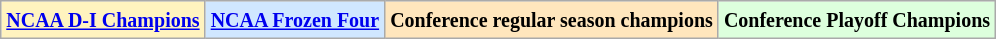<table class="wikitable">
<tr>
<td bgcolor="#FFF3BF"><small><strong><a href='#'>NCAA D-I Champions</a> </strong></small></td>
<td bgcolor="#D0E7FF"><small><strong><a href='#'>NCAA Frozen Four</a></strong></small></td>
<td bgcolor="#FFE6BD"><small><strong>Conference regular season champions</strong></small></td>
<td bgcolor="#ddffdd"><small><strong>Conference Playoff Champions</strong></small></td>
</tr>
</table>
